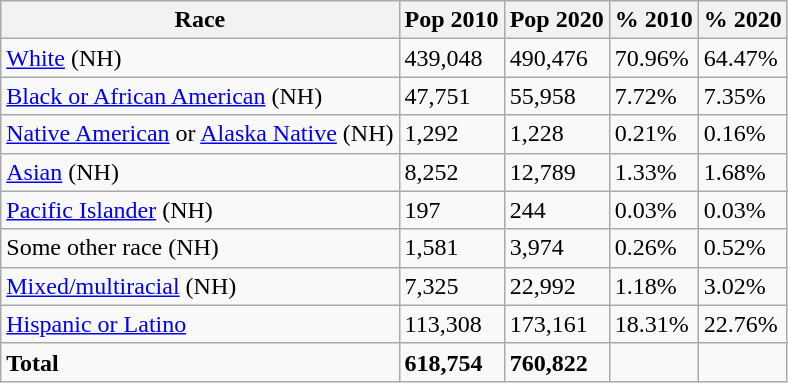<table class="wikitable">
<tr>
<th>Race</th>
<th>Pop 2010</th>
<th>Pop 2020</th>
<th>% 2010</th>
<th>% 2020</th>
</tr>
<tr>
<td><a href='#'>White</a> (NH)</td>
<td>439,048</td>
<td>490,476</td>
<td>70.96%</td>
<td>64.47%</td>
</tr>
<tr>
<td><a href='#'>Black or African American</a> (NH)</td>
<td>47,751</td>
<td>55,958</td>
<td>7.72%</td>
<td>7.35%</td>
</tr>
<tr>
<td><a href='#'>Native American</a> or <a href='#'>Alaska Native</a> (NH)</td>
<td>1,292</td>
<td>1,228</td>
<td>0.21%</td>
<td>0.16%</td>
</tr>
<tr>
<td><a href='#'>Asian</a> (NH)</td>
<td>8,252</td>
<td>12,789</td>
<td>1.33%</td>
<td>1.68%</td>
</tr>
<tr>
<td><a href='#'>Pacific Islander</a> (NH)</td>
<td>197</td>
<td>244</td>
<td>0.03%</td>
<td>0.03%</td>
</tr>
<tr>
<td>Some other race (NH)</td>
<td>1,581</td>
<td>3,974</td>
<td>0.26%</td>
<td>0.52%</td>
</tr>
<tr>
<td><a href='#'>Mixed/multiracial</a> (NH)</td>
<td>7,325</td>
<td>22,992</td>
<td>1.18%</td>
<td>3.02%</td>
</tr>
<tr>
<td><a href='#'>Hispanic or Latino</a></td>
<td>113,308</td>
<td>173,161</td>
<td>18.31%</td>
<td>22.76%</td>
</tr>
<tr>
<td><strong>Total</strong></td>
<td><strong>618,754</strong></td>
<td><strong>760,822</strong></td>
<td></td>
<td></td>
</tr>
</table>
